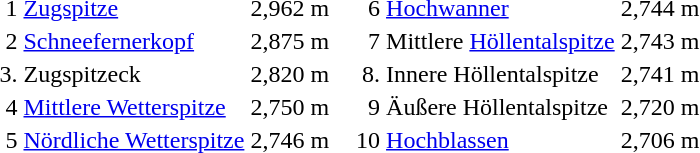<table>
<tr>
<td align="right">1</td>
<td><a href='#'>Zugspitze</a></td>
<td align="right">2,962 m</td>
<td width="10"></td>
<td align="right">6</td>
<td><a href='#'>Hochwanner</a></td>
<td align="right">2,744 m</td>
</tr>
<tr>
<td align="right">2</td>
<td><a href='#'>Schneefernerkopf</a></td>
<td align="right">2,875 m</td>
<td width="10"></td>
<td align="right">7</td>
<td>Mittlere <a href='#'>Höllentalspitze</a></td>
<td align="right">2,743 m</td>
</tr>
<tr>
<td align="right">3.</td>
<td>Zugspitzeck</td>
<td align="right">2,820 m</td>
<td width="10"></td>
<td align="right">8.</td>
<td>Innere Höllentalspitze</td>
<td align="right">2,741 m</td>
</tr>
<tr>
<td align="right">4</td>
<td><a href='#'>Mittlere Wetterspitze</a></td>
<td align="right">2,750 m</td>
<td width="10"></td>
<td align="right">9</td>
<td>Äußere Höllentalspitze</td>
<td align="right">2,720 m</td>
</tr>
<tr>
<td align="right">5</td>
<td><a href='#'>Nördliche Wetterspitze</a></td>
<td align="right">2,746 m</td>
<td width="10"></td>
<td align="right">10</td>
<td><a href='#'>Hochblassen</a></td>
<td align="right">2,706 m</td>
</tr>
</table>
